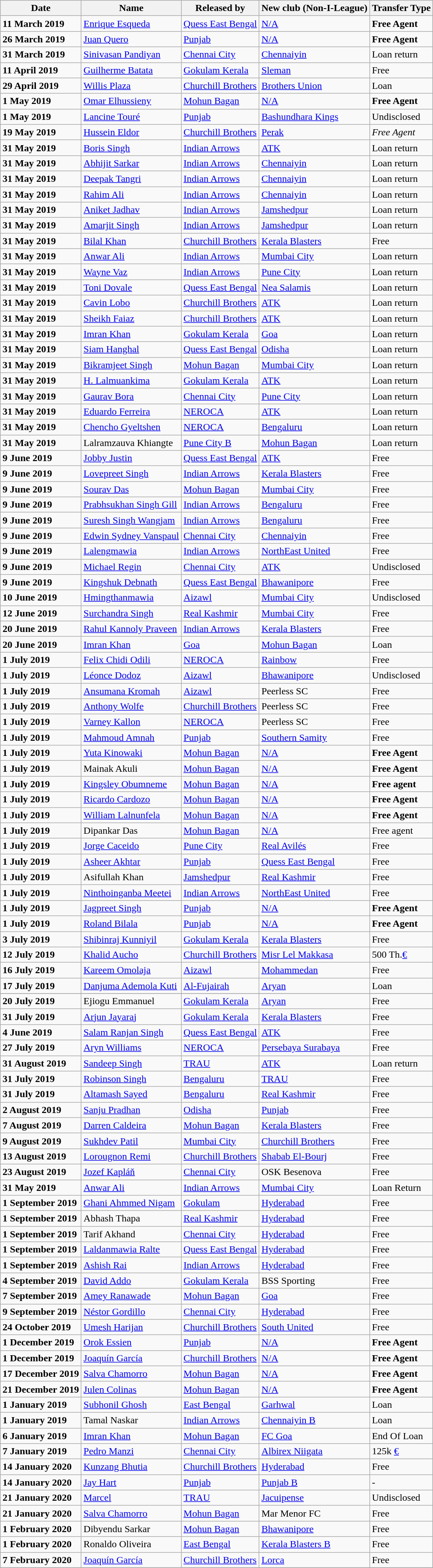<table class="wikitable sortable">
<tr>
<th>Date</th>
<th>Name</th>
<th>Released by</th>
<th>New club (Non-I-League)</th>
<th>Transfer Type</th>
</tr>
<tr>
<td><strong>11 March 2019</strong></td>
<td> <a href='#'>Enrique Esqueda</a></td>
<td> <a href='#'>Quess East Bengal</a></td>
<td><a href='#'>N/A</a></td>
<td><strong>Free Agent</strong></td>
</tr>
<tr>
<td><strong>26 March 2019</strong></td>
<td> <a href='#'>Juan Quero</a></td>
<td> <a href='#'>Punjab</a></td>
<td><a href='#'>N/A</a></td>
<td><strong>Free Agent</strong></td>
</tr>
<tr>
<td><strong>31 March 2019</strong></td>
<td> <a href='#'>Sinivasan Pandiyan</a></td>
<td> <a href='#'>Chennai City</a></td>
<td> <a href='#'>Chennaiyin</a></td>
<td>Loan return</td>
</tr>
<tr>
<td><strong>11 April 2019</strong></td>
<td> <a href='#'>Guilherme Batata</a></td>
<td> <a href='#'>Gokulam Kerala</a></td>
<td> <a href='#'>Sleman</a></td>
<td>Free</td>
</tr>
<tr>
<td><strong>29 April 2019</strong></td>
<td> <a href='#'>Willis Plaza</a></td>
<td> <a href='#'>Churchill Brothers</a></td>
<td> <a href='#'>Brothers Union</a></td>
<td>Loan </td>
</tr>
<tr>
<td><strong>1 May 2019</strong></td>
<td> <a href='#'>Omar Elhussieny</a></td>
<td> <a href='#'>Mohun Bagan</a></td>
<td><a href='#'>N/A</a></td>
<td><strong>Free Agent</strong></td>
</tr>
<tr>
<td><strong>1 May 2019</strong></td>
<td> <a href='#'>Lancine Touré</a></td>
<td> <a href='#'>Punjab</a></td>
<td> <a href='#'>Bashundhara Kings</a></td>
<td>Undisclosed </td>
</tr>
<tr>
<td><strong>19 May 2019</strong></td>
<td> <a href='#'>Hussein Eldor</a></td>
<td> <a href='#'>Churchill Brothers</a></td>
<td> <a href='#'>Perak</a></td>
<td><em>Free Agent</em></td>
</tr>
<tr>
<td><strong>31 May 2019</strong></td>
<td> <a href='#'>Boris Singh</a></td>
<td> <a href='#'>Indian Arrows</a></td>
<td> <a href='#'>ATK</a></td>
<td>Loan return</td>
</tr>
<tr>
<td><strong>31 May 2019</strong></td>
<td> <a href='#'>Abhijit Sarkar</a></td>
<td> <a href='#'>Indian Arrows</a></td>
<td> <a href='#'>Chennaiyin</a></td>
<td>Loan return</td>
</tr>
<tr>
<td><strong>31 May 2019</strong></td>
<td> <a href='#'>Deepak Tangri</a></td>
<td> <a href='#'>Indian Arrows</a></td>
<td> <a href='#'>Chennaiyin</a></td>
<td>Loan return</td>
</tr>
<tr>
<td><strong>31 May 2019</strong></td>
<td> <a href='#'>Rahim Ali</a></td>
<td> <a href='#'>Indian Arrows</a></td>
<td> <a href='#'>Chennaiyin</a></td>
<td>Loan return</td>
</tr>
<tr>
<td><strong>31 May 2019</strong></td>
<td> <a href='#'>Aniket Jadhav</a></td>
<td> <a href='#'>Indian Arrows</a></td>
<td> <a href='#'>Jamshedpur</a></td>
<td>Loan return</td>
</tr>
<tr>
<td><strong>31 May 2019</strong></td>
<td> <a href='#'>Amarjit Singh</a></td>
<td> <a href='#'>Indian Arrows</a></td>
<td> <a href='#'>Jamshedpur</a></td>
<td>Loan return</td>
</tr>
<tr>
<td><strong>31 May 2019</strong></td>
<td> <a href='#'>Bilal Khan</a></td>
<td> <a href='#'>Churchill Brothers</a></td>
<td> <a href='#'>Kerala Blasters</a></td>
<td>Free</td>
</tr>
<tr>
<td><strong>31 May 2019</strong></td>
<td> <a href='#'>Anwar Ali</a></td>
<td> <a href='#'>Indian Arrows</a></td>
<td> <a href='#'>Mumbai City</a></td>
<td>Loan return</td>
</tr>
<tr>
<td><strong>31 May 2019</strong></td>
<td> <a href='#'>Wayne Vaz</a></td>
<td> <a href='#'>Indian Arrows</a></td>
<td> <a href='#'>Pune City</a></td>
<td>Loan return</td>
</tr>
<tr>
<td><strong>31 May 2019</strong></td>
<td> <a href='#'>Toni Dovale</a></td>
<td> <a href='#'>Quess East Bengal</a></td>
<td> <a href='#'>Nea Salamis</a></td>
<td>Loan return</td>
</tr>
<tr>
<td><strong>31 May 2019</strong></td>
<td> <a href='#'>Cavin Lobo</a></td>
<td> <a href='#'>Churchill Brothers</a></td>
<td> <a href='#'>ATK</a></td>
<td>Loan return</td>
</tr>
<tr>
<td><strong>31 May 2019</strong></td>
<td> <a href='#'>Sheikh Faiaz</a></td>
<td> <a href='#'>Churchill Brothers</a></td>
<td> <a href='#'>ATK</a></td>
<td>Loan return</td>
</tr>
<tr>
<td><strong>31 May 2019</strong></td>
<td> <a href='#'>Imran Khan</a></td>
<td> <a href='#'>Gokulam Kerala</a></td>
<td> <a href='#'>Goa</a></td>
<td>Loan return</td>
</tr>
<tr>
<td><strong>31 May 2019</strong></td>
<td> <a href='#'>Siam Hanghal</a></td>
<td> <a href='#'>Quess East Bengal</a></td>
<td> <a href='#'>Odisha</a></td>
<td>Loan return</td>
</tr>
<tr>
<td><strong>31 May 2019</strong></td>
<td> <a href='#'>Bikramjeet Singh</a></td>
<td> <a href='#'>Mohun Bagan</a></td>
<td> <a href='#'>Mumbai City</a></td>
<td>Loan return</td>
</tr>
<tr>
<td><strong>31 May 2019</strong></td>
<td> <a href='#'>H. Lalmuankima</a></td>
<td> <a href='#'>Gokulam Kerala</a></td>
<td> <a href='#'>ATK</a></td>
<td>Loan return</td>
</tr>
<tr>
<td><strong>31 May 2019</strong></td>
<td> <a href='#'>Gaurav Bora</a></td>
<td> <a href='#'>Chennai City</a></td>
<td> <a href='#'>Pune City</a></td>
<td>Loan return</td>
</tr>
<tr>
<td><strong>31 May 2019</strong></td>
<td> <a href='#'>Eduardo Ferreira</a></td>
<td> <a href='#'>NEROCA</a></td>
<td> <a href='#'>ATK</a></td>
<td>Loan return</td>
</tr>
<tr>
<td><strong>31 May 2019</strong></td>
<td> <a href='#'>Chencho Gyeltshen</a></td>
<td> <a href='#'>NEROCA</a></td>
<td> <a href='#'>Bengaluru</a></td>
<td>Loan return</td>
</tr>
<tr>
<td><strong>31 May 2019</strong></td>
<td> Lalramzauva Khiangte</td>
<td> <a href='#'>Pune City B</a></td>
<td> <a href='#'>Mohun Bagan</a></td>
<td>Loan return</td>
</tr>
<tr>
<td><strong>9 June 2019</strong></td>
<td> <a href='#'>Jobby Justin</a></td>
<td> <a href='#'>Quess East Bengal</a></td>
<td> <a href='#'>ATK</a></td>
<td>Free</td>
</tr>
<tr>
<td><strong>9 June 2019</strong></td>
<td> <a href='#'>Lovepreet Singh</a></td>
<td> <a href='#'>Indian Arrows</a></td>
<td> <a href='#'>Kerala Blasters</a></td>
<td>Free</td>
</tr>
<tr>
<td><strong>9 June 2019</strong></td>
<td> <a href='#'>Sourav Das</a></td>
<td> <a href='#'>Mohun Bagan</a></td>
<td> <a href='#'>Mumbai City</a></td>
<td>Free</td>
</tr>
<tr>
<td><strong>9 June 2019</strong></td>
<td> <a href='#'>Prabhsukhan Singh Gill</a></td>
<td> <a href='#'>Indian Arrows</a></td>
<td> <a href='#'>Bengaluru</a></td>
<td>Free</td>
</tr>
<tr>
<td><strong>9 June 2019</strong></td>
<td> <a href='#'>Suresh Singh Wangjam</a></td>
<td> <a href='#'>Indian Arrows</a></td>
<td> <a href='#'>Bengaluru</a></td>
<td>Free</td>
</tr>
<tr>
<td><strong>9 June 2019</strong></td>
<td> <a href='#'>Edwin Sydney Vanspaul</a></td>
<td> <a href='#'>Chennai City</a></td>
<td> <a href='#'>Chennaiyin</a></td>
<td>Free</td>
</tr>
<tr>
<td><strong>9 June 2019</strong></td>
<td> <a href='#'>Lalengmawia</a></td>
<td> <a href='#'>Indian Arrows</a></td>
<td> <a href='#'>NorthEast United</a></td>
<td>Free</td>
</tr>
<tr>
<td><strong>9 June 2019</strong></td>
<td> <a href='#'>Michael Regin</a></td>
<td> <a href='#'>Chennai City</a></td>
<td> <a href='#'>ATK</a></td>
<td>Undisclosed</td>
</tr>
<tr>
<td><strong>9 June 2019</strong></td>
<td> <a href='#'>Kingshuk Debnath</a></td>
<td> <a href='#'>Quess East Bengal</a></td>
<td> <a href='#'>Bhawanipore</a></td>
<td>Free</td>
</tr>
<tr>
<td><strong>10 June 2019</strong></td>
<td> <a href='#'>Hmingthanmawia</a></td>
<td> <a href='#'>Aizawl</a></td>
<td> <a href='#'>Mumbai City</a></td>
<td>Undisclosed</td>
</tr>
<tr>
<td><strong>12 June 2019</strong></td>
<td> <a href='#'>Surchandra Singh</a></td>
<td> <a href='#'>Real Kashmir</a></td>
<td> <a href='#'>Mumbai City</a></td>
<td>Free</td>
</tr>
<tr>
<td><strong>20 June 2019</strong></td>
<td> <a href='#'>Rahul Kannoly Praveen</a></td>
<td> <a href='#'>Indian Arrows</a></td>
<td> <a href='#'>Kerala Blasters</a></td>
<td>Free</td>
</tr>
<tr>
<td><strong>20 June 2019</strong></td>
<td> <a href='#'>Imran Khan</a></td>
<td> <a href='#'>Goa</a></td>
<td> <a href='#'>Mohun Bagan</a></td>
<td>Loan</td>
</tr>
<tr>
<td><strong>1 July 2019</strong></td>
<td> <a href='#'>Felix Chidi Odili</a></td>
<td> <a href='#'>NEROCA</a></td>
<td> <a href='#'>Rainbow</a></td>
<td>Free</td>
</tr>
<tr>
<td><strong>1 July 2019</strong></td>
<td> <a href='#'>Léonce Dodoz</a></td>
<td> <a href='#'>Aizawl</a></td>
<td> <a href='#'>Bhawanipore</a></td>
<td>Undisclosed</td>
</tr>
<tr>
<td><strong>1 July 2019</strong></td>
<td> <a href='#'>Ansumana Kromah</a></td>
<td> <a href='#'>Aizawl</a></td>
<td> Peerless SC</td>
<td>Free</td>
</tr>
<tr>
<td><strong>1 July 2019</strong></td>
<td> <a href='#'>Anthony Wolfe</a></td>
<td> <a href='#'>Churchill Brothers</a></td>
<td> Peerless SC</td>
<td>Free</td>
</tr>
<tr>
<td><strong>1 July 2019</strong></td>
<td> <a href='#'>Varney Kallon</a></td>
<td> <a href='#'>NEROCA</a></td>
<td> Peerless SC</td>
<td>Free</td>
</tr>
<tr>
<td><strong>1 July 2019</strong></td>
<td> <a href='#'>Mahmoud Amnah</a></td>
<td> <a href='#'>Punjab</a></td>
<td> <a href='#'>Southern Samity</a></td>
<td>Free</td>
</tr>
<tr>
<td><strong>1 July 2019</strong></td>
<td> <a href='#'>Yuta Kinowaki</a></td>
<td> <a href='#'>Mohun Bagan</a></td>
<td><a href='#'>N/A</a></td>
<td><strong>Free Agent</strong></td>
</tr>
<tr>
<td><strong>1 July 2019</strong></td>
<td> Mainak Akuli</td>
<td> <a href='#'>Mohun Bagan</a></td>
<td><a href='#'>N/A</a></td>
<td><strong>Free Agent</strong></td>
</tr>
<tr>
<td><strong>1 July 2019</strong></td>
<td> <a href='#'>Kingsley Obumneme</a></td>
<td> <a href='#'>Mohun Bagan</a></td>
<td><a href='#'>N/A</a></td>
<td><strong>Free agent</strong></td>
</tr>
<tr>
<td><strong>1 July 2019</strong></td>
<td> <a href='#'>Ricardo Cardozo</a></td>
<td> <a href='#'>Mohun Bagan</a></td>
<td><a href='#'>N/A</a></td>
<td><strong>Free Agent</strong></td>
</tr>
<tr>
<td><strong>1 July 2019</strong></td>
<td> <a href='#'>William Lalnunfela</a></td>
<td> <a href='#'>Mohun Bagan</a></td>
<td><a href='#'>N/A</a></td>
<td><strong>Free Agent</strong></td>
</tr>
<tr>
<td><strong>1 July 2019</strong></td>
<td> Dipankar Das</td>
<td> <a href='#'>Mohun Bagan</a></td>
<td><a href='#'>N/A</a></td>
<td>Free agent</td>
</tr>
<tr>
<td><strong>1 July 2019</strong></td>
<td> <a href='#'>Jorge Caceido</a></td>
<td> <a href='#'>Pune City</a></td>
<td> <a href='#'>Real Avilés</a></td>
<td>Free</td>
</tr>
<tr>
<td><strong>1 July 2019</strong></td>
<td> <a href='#'>Asheer Akhtar</a></td>
<td> <a href='#'>Punjab</a></td>
<td> <a href='#'>Quess East Bengal</a></td>
<td>Free</td>
</tr>
<tr>
<td><strong>1 July 2019</strong></td>
<td> Asifullah Khan</td>
<td> <a href='#'>Jamshedpur</a></td>
<td> <a href='#'>Real Kashmir</a></td>
<td>Free</td>
</tr>
<tr>
<td><strong>1 July 2019</strong></td>
<td> <a href='#'>Ninthoinganba Meetei</a></td>
<td> <a href='#'>Indian Arrows</a></td>
<td> <a href='#'>NorthEast United</a></td>
<td>Free</td>
</tr>
<tr>
<td><strong>1 July 2019</strong></td>
<td> <a href='#'>Jagpreet Singh</a></td>
<td> <a href='#'>Punjab</a></td>
<td><a href='#'>N/A</a></td>
<td><strong>Free Agent</strong></td>
</tr>
<tr>
<td><strong>1 July 2019</strong></td>
<td> <a href='#'>Roland Bilala</a></td>
<td> <a href='#'>Punjab</a></td>
<td><a href='#'>N/A</a></td>
<td><strong>Free Agent</strong></td>
</tr>
<tr>
<td><strong>3 July 2019</strong></td>
<td> <a href='#'>Shibinraj Kunniyil</a></td>
<td> <a href='#'>Gokulam Kerala</a></td>
<td> <a href='#'>Kerala Blasters</a></td>
<td>Free</td>
</tr>
<tr>
<td><strong>12 July 2019</strong></td>
<td> <a href='#'>Khalid Aucho</a></td>
<td> <a href='#'>Churchill Brothers</a></td>
<td> <a href='#'>Misr Lel Makkasa</a></td>
<td>500 Th.<a href='#'>€</a></td>
</tr>
<tr>
<td><strong>16 July 2019</strong></td>
<td> <a href='#'>Kareem Omolaja</a></td>
<td> <a href='#'>Aizawl</a></td>
<td> <a href='#'>Mohammedan</a></td>
<td>Free</td>
</tr>
<tr>
<td><strong>17 July 2019</strong></td>
<td> <a href='#'>Danjuma Ademola Kuti</a></td>
<td> <a href='#'>Al-Fujairah</a></td>
<td> <a href='#'>Aryan</a></td>
<td>Loan</td>
</tr>
<tr>
</tr>
<tr>
<td><strong>20 July 2019</strong></td>
<td> Ejiogu Emmanuel</td>
<td> <a href='#'>Gokulam Kerala</a></td>
<td> <a href='#'>Aryan</a></td>
<td>Free</td>
</tr>
<tr>
<td><strong>31 July 2019</strong></td>
<td> <a href='#'>Arjun Jayaraj</a></td>
<td> <a href='#'>Gokulam Kerala</a></td>
<td> <a href='#'>Kerala Blasters</a></td>
<td>Free</td>
</tr>
<tr>
<td><strong>4 June 2019</strong></td>
<td> <a href='#'>Salam Ranjan Singh</a></td>
<td> <a href='#'>Quess East Bengal</a></td>
<td> <a href='#'>ATK</a></td>
<td>Free</td>
</tr>
<tr>
<td><strong>27 July 2019</strong></td>
<td> <a href='#'>Aryn Williams</a></td>
<td> <a href='#'>NEROCA</a></td>
<td> <a href='#'>Persebaya Surabaya</a></td>
<td>Free</td>
</tr>
<tr>
<td><strong>31 August 2019</strong></td>
<td> <a href='#'>Sandeep Singh</a></td>
<td> <a href='#'>TRAU</a></td>
<td> <a href='#'>ATK</a></td>
<td>Loan return</td>
</tr>
<tr>
<td><strong>31 July 2019</strong></td>
<td> <a href='#'>Robinson Singh</a></td>
<td> <a href='#'>Bengaluru</a></td>
<td> <a href='#'>TRAU</a></td>
<td>Free</td>
</tr>
<tr>
<td><strong>31 July 2019</strong></td>
<td> <a href='#'>Altamash Sayed</a></td>
<td> <a href='#'>Bengaluru</a></td>
<td> <a href='#'>Real Kashmir</a></td>
<td>Free</td>
</tr>
<tr>
<td><strong>2 August 2019</strong></td>
<td> <a href='#'>Sanju Pradhan</a></td>
<td> <a href='#'>Odisha</a></td>
<td> <a href='#'>Punjab</a></td>
<td>Free</td>
</tr>
<tr>
<td><strong>7 August 2019</strong></td>
<td> <a href='#'>Darren Caldeira</a></td>
<td> <a href='#'>Mohun Bagan</a></td>
<td> <a href='#'>Kerala Blasters</a></td>
<td>Free</td>
</tr>
<tr>
<td><strong>9 August 2019</strong></td>
<td> <a href='#'>Sukhdev Patil</a></td>
<td> <a href='#'>Mumbai City</a></td>
<td> <a href='#'>Churchill Brothers</a></td>
<td>Free</td>
</tr>
<tr>
<td><strong>13 August 2019</strong></td>
<td> <a href='#'>Lorougnon Remi</a></td>
<td> <a href='#'>Churchill Brothers</a></td>
<td> <a href='#'>Shabab El-Bourj</a></td>
<td>Free</td>
</tr>
<tr>
<td><strong>23 August 2019</strong></td>
<td> <a href='#'>Jozef Kapláň</a></td>
<td> <a href='#'>Chennai City</a></td>
<td> OSK Besenova</td>
<td>Free</td>
</tr>
<tr>
<td><strong>31 May 2019</strong></td>
<td> <a href='#'>Anwar Ali</a></td>
<td> <a href='#'>Indian Arrows</a></td>
<td> <a href='#'>Mumbai City</a></td>
<td>Loan Return</td>
</tr>
<tr>
<td><strong>1 September 2019</strong></td>
<td> <a href='#'>Ghani Ahmmed Nigam</a></td>
<td> <a href='#'>Gokulam</a></td>
<td> <a href='#'>Hyderabad</a></td>
<td>Free</td>
</tr>
<tr>
<td><strong>1 September 2019</strong></td>
<td> Abhash Thapa</td>
<td> <a href='#'>Real Kashmir</a></td>
<td> <a href='#'>Hyderabad</a></td>
<td>Free</td>
</tr>
<tr>
<td><strong>1 September 2019</strong></td>
<td> Tarif Akhand</td>
<td> <a href='#'>Chennai City</a></td>
<td> <a href='#'>Hyderabad</a></td>
<td>Free</td>
</tr>
<tr>
<td><strong>1 September 2019</strong></td>
<td> <a href='#'>Laldanmawia Ralte</a></td>
<td> <a href='#'>Quess East Bengal</a></td>
<td> <a href='#'>Hyderabad</a></td>
<td>Free</td>
</tr>
<tr>
<td><strong>1 September 2019</strong></td>
<td> <a href='#'>Ashish Rai</a></td>
<td> <a href='#'>Indian Arrows</a></td>
<td> <a href='#'>Hyderabad</a></td>
<td>Free</td>
</tr>
<tr>
<td><strong>4 September 2019</strong></td>
<td> <a href='#'>David Addo</a></td>
<td> <a href='#'>Gokulam Kerala</a></td>
<td> BSS Sporting</td>
<td>Free</td>
</tr>
<tr>
<td><strong>7 September 2019</strong></td>
<td> <a href='#'>Amey Ranawade</a></td>
<td> <a href='#'>Mohun Bagan</a></td>
<td> <a href='#'>Goa</a></td>
<td>Free</td>
</tr>
<tr>
<td><strong>9 September 2019</strong></td>
<td> <a href='#'>Néstor Gordillo</a></td>
<td> <a href='#'>Chennai City</a></td>
<td> <a href='#'>Hyderabad</a></td>
<td>Free</td>
</tr>
<tr>
<td><strong>24 October 2019</strong></td>
<td> <a href='#'>Umesh Harijan</a></td>
<td> <a href='#'>Churchill Brothers</a></td>
<td> <a href='#'>South United</a></td>
<td>Free</td>
</tr>
<tr>
<td><strong>1 December 2019</strong></td>
<td> <a href='#'>Orok Essien</a></td>
<td> <a href='#'>Punjab</a></td>
<td><a href='#'>N/A</a></td>
<td><strong>Free Agent</strong></td>
</tr>
<tr>
<td><strong>1 December 2019</strong></td>
<td> <a href='#'>Joaquín García</a></td>
<td> <a href='#'>Churchill Brothers</a></td>
<td><a href='#'>N/A</a></td>
<td><strong>Free Agent</strong></td>
</tr>
<tr>
<td><strong>17 December 2019</strong></td>
<td> <a href='#'>Salva Chamorro</a></td>
<td> <a href='#'>Mohun Bagan</a></td>
<td><a href='#'>N/A</a></td>
<td><strong>Free Agent</strong></td>
</tr>
<tr>
<td><strong>21 December 2019</strong></td>
<td> <a href='#'>Julen Colinas</a></td>
<td> <a href='#'>Mohun Bagan</a></td>
<td><a href='#'>N/A</a></td>
<td><strong>Free Agent</strong></td>
</tr>
<tr>
<td><strong>1 January 2019</strong></td>
<td> <a href='#'>Subhonil Ghosh</a></td>
<td> <a href='#'>East Bengal</a></td>
<td> <a href='#'>Garhwal</a></td>
<td>Loan</td>
</tr>
<tr>
<td><strong>1 January 2019</strong></td>
<td> Tamal Naskar</td>
<td> <a href='#'>Indian Arrows</a></td>
<td> <a href='#'>Chennaiyin B</a></td>
<td>Loan</td>
</tr>
<tr>
<td><strong>6 January 2019</strong></td>
<td> <a href='#'>Imran Khan</a></td>
<td> <a href='#'>Mohun Bagan</a></td>
<td> <a href='#'>FC Goa</a></td>
<td>End Of Loan</td>
</tr>
<tr>
<td><strong>7 January 2019</strong></td>
<td> <a href='#'>Pedro Manzi</a></td>
<td> <a href='#'>Chennai City</a></td>
<td> <a href='#'>Albirex Niigata</a></td>
<td>125k <a href='#'>€</a></td>
</tr>
<tr>
<td><strong>14 January 2020</strong></td>
<td> <a href='#'>Kunzang Bhutia</a></td>
<td> <a href='#'>Churchill Brothers</a></td>
<td> <a href='#'>Hyderabad</a></td>
<td>Free</td>
</tr>
<tr>
<td><strong>14 January 2020</strong></td>
<td> <a href='#'>Jay Hart</a></td>
<td> <a href='#'>Punjab</a></td>
<td> <a href='#'>Punjab B</a></td>
<td>-</td>
</tr>
<tr>
<td><strong>21 January 2020</strong></td>
<td> <a href='#'>Marcel</a></td>
<td> <a href='#'>TRAU</a></td>
<td> <a href='#'>Jacuipense</a></td>
<td>Undisclosed</td>
</tr>
<tr>
<td><strong>21 January 2020</strong></td>
<td> <a href='#'>Salva Chamorro</a></td>
<td> <a href='#'>Mohun Bagan</a></td>
<td> Mar Menor FC</td>
<td>Free</td>
</tr>
<tr>
<td><strong>1 February 2020</strong></td>
<td> Dibyendu Sarkar</td>
<td> <a href='#'>Mohun Bagan</a></td>
<td> <a href='#'>Bhawanipore</a></td>
<td>Free</td>
</tr>
<tr>
<td><strong>1 February 2020</strong></td>
<td> Ronaldo Oliveira</td>
<td> <a href='#'>East Bengal</a></td>
<td> <a href='#'>Kerala Blasters B</a></td>
<td>Free</td>
</tr>
<tr>
<td><strong>7 February 2020</strong></td>
<td> <a href='#'>Joaquín García</a></td>
<td> <a href='#'>Churchill Brothers</a></td>
<td> <a href='#'>Lorca</a></td>
<td>Free</td>
</tr>
<tr>
</tr>
</table>
